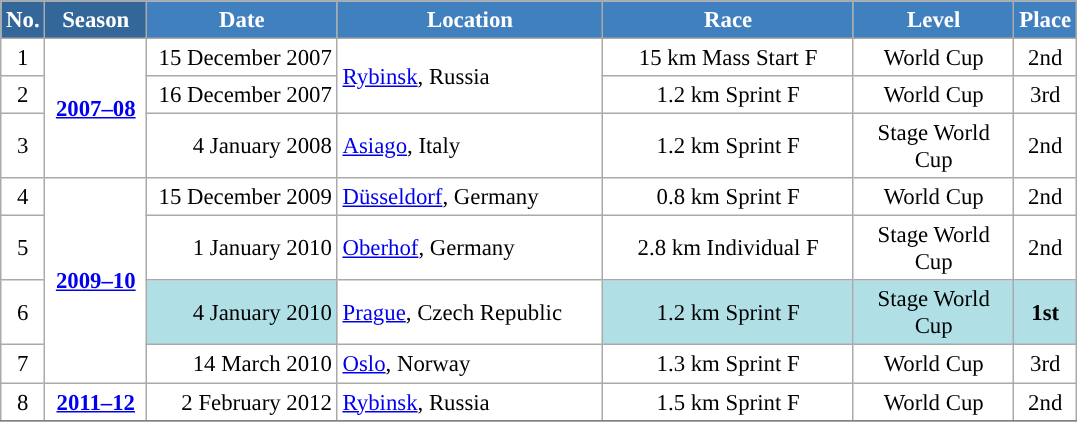<table class="wikitable sortable" style="font-size:95%; text-align:center; border:grey solid 1px; border-collapse:collapse; background:#ffffff;">
<tr style="background:#efefef;">
<th style="background-color:#369; color:white;">No.</th>
<th style="background-color:#369; color:white;">Season</th>
<th style="background-color:#4180be; color:white; width:120px;">Date</th>
<th style="background-color:#4180be; color:white; width:170px;">Location</th>
<th style="background-color:#4180be; color:white; width:160px;">Race</th>
<th style="background-color:#4180be; color:white; width:100px;">Level</th>
<th style="background-color:#4180be; color:white;">Place</th>
</tr>
<tr>
<td align=center>1</td>
<td rowspan=3 align=center><strong> <a href='#'>2007–08</a> </strong></td>
<td align=right>15 December 2007</td>
<td rowspan=2 align=left> <a href='#'>Rybinsk</a>, Russia</td>
<td>15 km Mass Start F</td>
<td>World Cup</td>
<td>2nd</td>
</tr>
<tr>
<td align=center>2</td>
<td align=right>16 December 2007</td>
<td>1.2 km Sprint F</td>
<td>World Cup</td>
<td>3rd</td>
</tr>
<tr>
<td align=center>3</td>
<td align=right>4 January 2008</td>
<td align=left> <a href='#'>Asiago</a>, Italy</td>
<td>1.2 km Sprint F</td>
<td>Stage World Cup</td>
<td>2nd</td>
</tr>
<tr>
<td align=center>4</td>
<td rowspan=4 align=center><strong> <a href='#'>2009–10</a> </strong></td>
<td align=right>15 December 2009</td>
<td align=left> <a href='#'>Düsseldorf</a>, Germany</td>
<td>0.8 km Sprint F</td>
<td>World Cup</td>
<td>2nd</td>
</tr>
<tr>
<td align=center>5</td>
<td align=right>1 January 2010</td>
<td align=left> <a href='#'>Oberhof</a>, Germany</td>
<td>2.8 km Individual F</td>
<td>Stage World Cup</td>
<td>2nd</td>
</tr>
<tr>
<td align=center>6</td>
<td bgcolor="#BOEOE6" align=right>4 January 2010</td>
<td align=left> <a href='#'>Prague</a>, Czech Republic</td>
<td bgcolor="#BOEOE6">1.2 km Sprint F</td>
<td bgcolor="#BOEOE6">Stage World Cup</td>
<td bgcolor="#BOEOE6"><strong>1st</strong></td>
</tr>
<tr>
<td align=center>7</td>
<td align=right>14 March 2010</td>
<td align=left> <a href='#'>Oslo</a>, Norway</td>
<td>1.3 km Sprint F</td>
<td>World Cup</td>
<td>3rd</td>
</tr>
<tr>
<td align=center>8</td>
<td rowspan=1 align=center><strong> <a href='#'>2011–12</a> </strong></td>
<td align=right>2 February 2012</td>
<td align=left> <a href='#'>Rybinsk</a>, Russia</td>
<td>1.5 km Sprint F</td>
<td>World Cup</td>
<td>2nd</td>
</tr>
<tr>
</tr>
</table>
